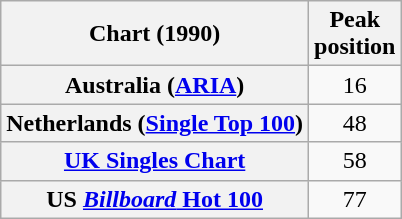<table class="wikitable sortable plainrowheaders">
<tr>
<th scope="col">Chart (1990)</th>
<th scope="col">Peak<br>position</th>
</tr>
<tr>
<th scope="row">Australia (<a href='#'>ARIA</a>)</th>
<td align="center">16</td>
</tr>
<tr>
<th scope="row">Netherlands (<a href='#'>Single Top 100</a>)</th>
<td align="center">48</td>
</tr>
<tr>
<th scope="row"><a href='#'>UK Singles Chart</a></th>
<td align="center">58</td>
</tr>
<tr>
<th scope="row">US <a href='#'><em>Billboard</em> Hot 100</a></th>
<td align="center">77</td>
</tr>
</table>
